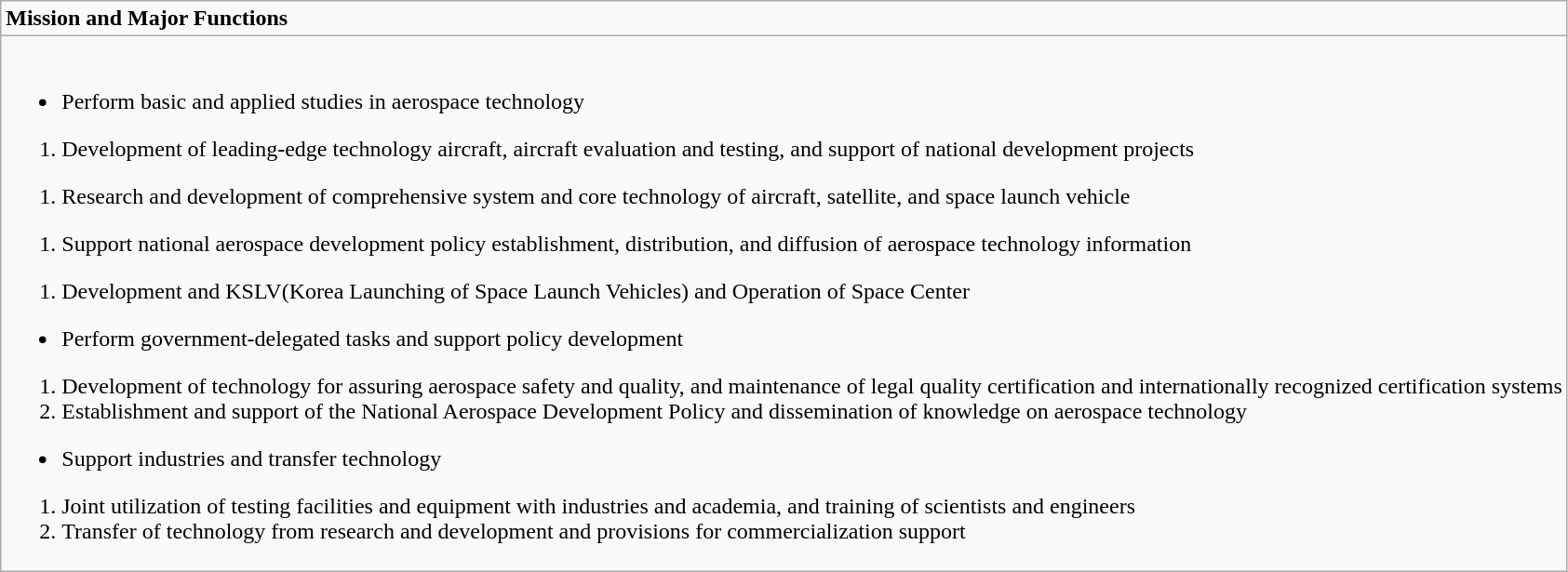<table role="presentation" class="wikitable mw-collapsible mw-collapsed">
<tr>
<td><strong>Mission and Major Functions</strong></td>
</tr>
<tr>
<td><br><ul><li>Perform basic and applied studies in aerospace technology</li></ul><ol><li>Development of leading-edge technology aircraft, aircraft evaluation and testing, and support of national development projects</li></ol><ol><li>Research and development of comprehensive system and core technology of aircraft, satellite, and space launch vehicle</li></ol><ol><li>Support national aerospace development policy establishment, distribution, and diffusion of aerospace technology information</li></ol><ol><li>Development and KSLV(Korea Launching of Space Launch Vehicles) and Operation of Space Center</li></ol><ul><li>Perform government-delegated tasks and support policy development</li></ul><ol><li>Development of technology for assuring aerospace safety and quality, and maintenance of legal quality certification and internationally recognized certification systems</li><li>Establishment and support of the National Aerospace Development Policy and dissemination of knowledge on aerospace technology</li></ol><ul><li>Support industries and transfer technology</li></ul><ol><li>Joint utilization of testing facilities and equipment with industries and academia, and training of scientists and engineers</li><li>Transfer of technology from research and development and provisions for commercialization support</li></ol></td>
</tr>
</table>
